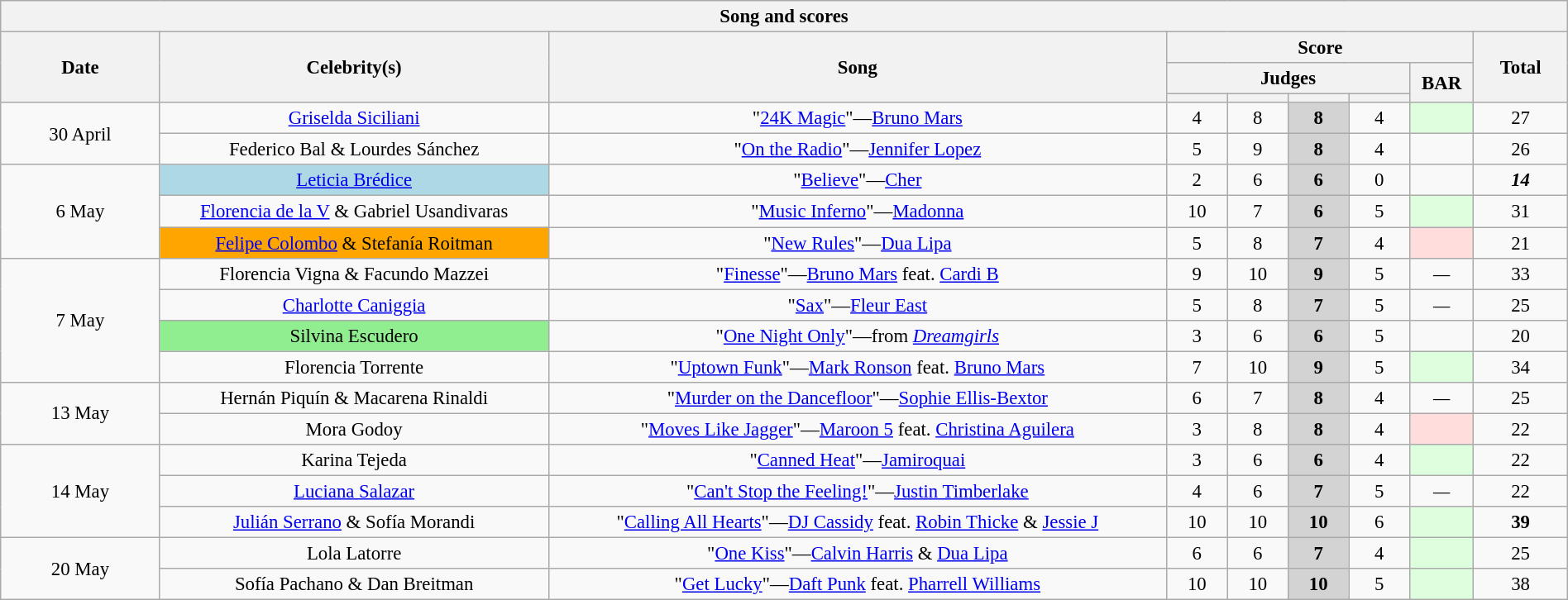<table class="wikitable collapsible collapsed" style="font-size:95%; text-align: center; width: 100%;">
<tr>
<th colspan="11" style="with: 100%;" align=center>Song and scores</th>
</tr>
<tr>
<th rowspan="3" width=90>Date</th>
<th rowspan="3" width=230>Celebrity(s)</th>
<th rowspan="3" width=370>Song</th>
<th colspan="5">Score</th>
<th rowspan="3" width=50>Total</th>
</tr>
<tr>
<th colspan="4">Judges</th>
<th rowspan="2" width=30>BAR<br></th>
</tr>
<tr>
<th width=30></th>
<th width=30></th>
<th width=30></th>
<th width=30></th>
</tr>
<tr>
<td rowspan="2">30 April</td>
<td bgcolor=""><a href='#'>Griselda Siciliani</a></td>
<td>"<a href='#'>24K Magic</a>"—<a href='#'>Bruno Mars</a></td>
<td>4</td>
<td>8</td>
<td bgcolor="lightgrey"><strong>8</strong></td>
<td>4</td>
<td bgcolor="#ddffdd"></td>
<td>27</td>
</tr>
<tr>
<td bgcolor="">Federico Bal & Lourdes Sánchez</td>
<td>"<a href='#'>On the Radio</a>"—<a href='#'>Jennifer Lopez</a></td>
<td>5</td>
<td>9</td>
<td bgcolor="lightgrey"><strong>8</strong></td>
<td>4</td>
<td></td>
<td>26</td>
</tr>
<tr>
<td rowspan="3">6 May</td>
<td bgcolor="lightblue"><a href='#'>Leticia Brédice</a></td>
<td>"<a href='#'>Believe</a>"—<a href='#'>Cher</a></td>
<td>2</td>
<td>6</td>
<td bgcolor="lightgrey"><strong>6</strong></td>
<td>0</td>
<td></td>
<td><span><strong><em>14</em></strong></span></td>
</tr>
<tr>
<td bgcolor=""><a href='#'>Florencia de la V</a> & Gabriel Usandivaras</td>
<td>"<a href='#'>Music Inferno</a>"—<a href='#'>Madonna</a></td>
<td>10</td>
<td>7</td>
<td bgcolor="lightgrey"><strong>6</strong></td>
<td>5</td>
<td bgcolor="#ddffdd"></td>
<td>31</td>
</tr>
<tr>
<td bgcolor="orange"><a href='#'>Felipe Colombo</a> & Stefanía Roitman</td>
<td>"<a href='#'>New Rules</a>"—<a href='#'>Dua Lipa</a></td>
<td>5</td>
<td>8</td>
<td bgcolor="lightgrey"><strong>7</strong></td>
<td>4</td>
<td bgcolor="#ffdddd"></td>
<td>21</td>
</tr>
<tr>
<td rowspan="4">7 May</td>
<td bgcolor="">Florencia Vigna & Facundo Mazzei</td>
<td>"<a href='#'>Finesse</a>"—<a href='#'>Bruno Mars</a> feat. <a href='#'>Cardi B</a></td>
<td>9</td>
<td>10</td>
<td bgcolor="lightgrey"><strong>9</strong></td>
<td>5</td>
<td><em>—</em></td>
<td>33</td>
</tr>
<tr>
<td bgcolor=""><a href='#'>Charlotte Caniggia</a></td>
<td>"<a href='#'>Sax</a>"—<a href='#'>Fleur East</a></td>
<td>5</td>
<td>8</td>
<td bgcolor="lightgrey"><strong>7</strong></td>
<td>5</td>
<td><em>—</em></td>
<td>25</td>
</tr>
<tr>
<td bgcolor="lightgreen">Silvina Escudero</td>
<td>"<a href='#'>One Night Only</a>"—from <em><a href='#'>Dreamgirls</a></em></td>
<td>3</td>
<td>6</td>
<td bgcolor="lightgrey"><strong>6</strong></td>
<td>5</td>
<td></td>
<td>20</td>
</tr>
<tr>
<td bgcolor="">Florencia Torrente</td>
<td>"<a href='#'>Uptown Funk</a>"—<a href='#'>Mark Ronson</a> feat. <a href='#'>Bruno Mars</a></td>
<td>7</td>
<td>10</td>
<td bgcolor="lightgrey"><strong>9</strong></td>
<td>5</td>
<td bgcolor="#ddffdd"></td>
<td>34</td>
</tr>
<tr>
<td rowspan="2">13 May</td>
<td bgcolor="">Hernán Piquín & Macarena Rinaldi</td>
<td>"<a href='#'>Murder on the Dancefloor</a>"—<a href='#'>Sophie Ellis-Bextor</a></td>
<td>6</td>
<td>7</td>
<td bgcolor="lightgrey"><strong>8</strong></td>
<td>4</td>
<td><em>—</em></td>
<td>25</td>
</tr>
<tr>
<td bgcolor="">Mora Godoy</td>
<td>"<a href='#'>Moves Like Jagger</a>"—<a href='#'>Maroon 5</a> feat. <a href='#'>Christina Aguilera</a></td>
<td>3</td>
<td>8</td>
<td bgcolor="lightgrey"><strong>8</strong></td>
<td>4</td>
<td bgcolor="#ffdddd"></td>
<td>22</td>
</tr>
<tr>
<td rowspan="3">14 May</td>
<td bgcolor="">Karina Tejeda</td>
<td>"<a href='#'>Canned Heat</a>"—<a href='#'>Jamiroquai</a></td>
<td>3</td>
<td>6</td>
<td bgcolor="lightgrey"><strong>6</strong></td>
<td>4</td>
<td bgcolor="#ddffdd"></td>
<td>22</td>
</tr>
<tr>
<td bgcolor=""><a href='#'>Luciana Salazar</a></td>
<td>"<a href='#'>Can't Stop the Feeling!</a>"—<a href='#'>Justin Timberlake</a></td>
<td>4</td>
<td>6</td>
<td bgcolor="lightgrey"><strong>7</strong></td>
<td>5</td>
<td><em>—</em></td>
<td>22</td>
</tr>
<tr>
<td bgcolor=""><a href='#'>Julián Serrano</a> & Sofía Morandi</td>
<td>"<a href='#'>Calling All Hearts</a>"—<a href='#'>DJ Cassidy</a> feat. <a href='#'>Robin Thicke</a> & <a href='#'>Jessie J</a></td>
<td>10</td>
<td>10</td>
<td bgcolor="lightgrey"><strong>10</strong></td>
<td>6</td>
<td bgcolor="#ddffdd"></td>
<td><span><strong>39</strong></span></td>
</tr>
<tr>
<td rowspan="2">20 May</td>
<td bgcolor="">Lola Latorre</td>
<td>"<a href='#'>One Kiss</a>"—<a href='#'>Calvin Harris</a> & <a href='#'>Dua Lipa</a></td>
<td>6</td>
<td>6</td>
<td bgcolor="lightgrey"><strong>7</strong></td>
<td>4</td>
<td bgcolor="#ddffdd"></td>
<td>25</td>
</tr>
<tr>
<td bgcolor="">Sofía Pachano & Dan Breitman</td>
<td>"<a href='#'>Get Lucky</a>"—<a href='#'>Daft Punk</a> feat. <a href='#'>Pharrell Williams</a></td>
<td>10</td>
<td>10</td>
<td bgcolor="lightgrey"><strong>10</strong></td>
<td>5</td>
<td bgcolor="#ddffdd"></td>
<td>38</td>
</tr>
</table>
